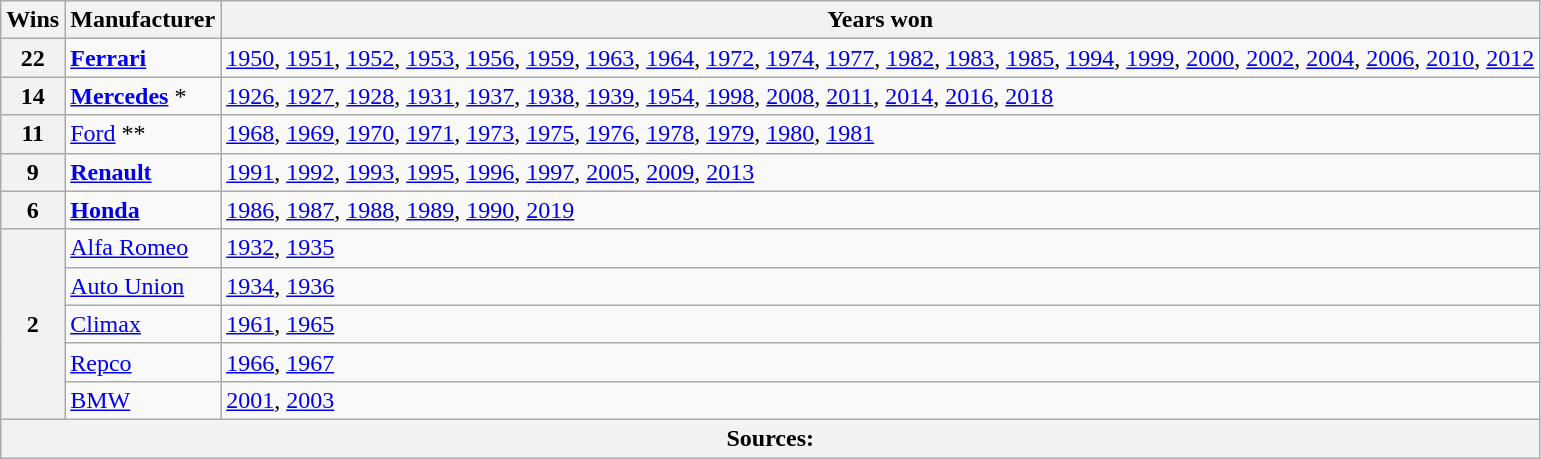<table class="wikitable">
<tr>
<th>Wins</th>
<th>Manufacturer</th>
<th>Years won</th>
</tr>
<tr>
<th>22</th>
<td> <strong><a href='#'>Ferrari</a></strong></td>
<td><span><a href='#'>1950</a></span>, <a href='#'>1951</a>, <a href='#'>1952</a>, <a href='#'>1953</a>, <a href='#'>1956</a>, <a href='#'>1959</a>, <a href='#'>1963</a>, <a href='#'>1964</a>, <a href='#'>1972</a>, <a href='#'>1974</a>, <a href='#'>1977</a>, <a href='#'>1982</a>, <a href='#'>1983</a>, <a href='#'>1985</a>, <a href='#'>1994</a>, <a href='#'>1999</a>, <a href='#'>2000</a>, <a href='#'>2002</a>, <a href='#'>2004</a>, <a href='#'>2006</a>, <a href='#'>2010</a>, <a href='#'>2012</a></td>
</tr>
<tr>
<th>14</th>
<td> <strong><a href='#'>Mercedes</a></strong> *</td>
<td><span><a href='#'>1926</a>, <a href='#'>1927</a>, <a href='#'>1928</a>, <a href='#'>1931</a>,</span><span> <a href='#'>1937</a>, <a href='#'>1938</a>, <a href='#'>1939</a>,</span> <a href='#'>1954</a>, <a href='#'>1998</a>, <a href='#'>2008</a>, <a href='#'>2011</a>, <a href='#'>2014</a>, <a href='#'>2016</a>, <a href='#'>2018</a></td>
</tr>
<tr>
<th>11</th>
<td> <a href='#'>Ford</a> **</td>
<td><a href='#'>1968</a>, <a href='#'>1969</a>, <a href='#'>1970</a>, <a href='#'>1971</a>, <a href='#'>1973</a>, <a href='#'>1975</a>, <a href='#'>1976</a>, <a href='#'>1978</a>, <a href='#'>1979</a>, <a href='#'>1980</a>, <a href='#'>1981</a></td>
</tr>
<tr>
<th>9</th>
<td> <a href='#'><strong>Renault</strong></a></td>
<td><a href='#'>1991</a>, <a href='#'>1992</a>, <a href='#'>1993</a>, <a href='#'>1995</a>, <a href='#'>1996</a>, <a href='#'>1997</a>, <a href='#'>2005</a>, <a href='#'>2009</a>, <a href='#'>2013</a></td>
</tr>
<tr>
<th>6</th>
<td> <a href='#'><strong>Honda</strong></a></td>
<td><a href='#'>1986</a>, <a href='#'>1987</a>, <a href='#'>1988</a>, <a href='#'>1989</a>, <a href='#'>1990</a>, <a href='#'>2019</a></td>
</tr>
<tr>
<th rowspan="5">2</th>
<td> <a href='#'>Alfa Romeo</a></td>
<td><span><a href='#'>1932</a>, <a href='#'>1935</a></span></td>
</tr>
<tr>
<td> <a href='#'>Auto Union</a></td>
<td><span><a href='#'>1934</a>,</span><span> <a href='#'>1936</a></span></td>
</tr>
<tr>
<td> <a href='#'>Climax</a></td>
<td><a href='#'>1961</a>, <a href='#'>1965</a></td>
</tr>
<tr>
<td> <a href='#'>Repco</a></td>
<td><a href='#'>1966</a>, <a href='#'>1967</a></td>
</tr>
<tr>
<td> <a href='#'>BMW</a></td>
<td><a href='#'>2001</a>, <a href='#'>2003</a></td>
</tr>
<tr>
<th colspan=3>Sources:</th>
</tr>
</table>
